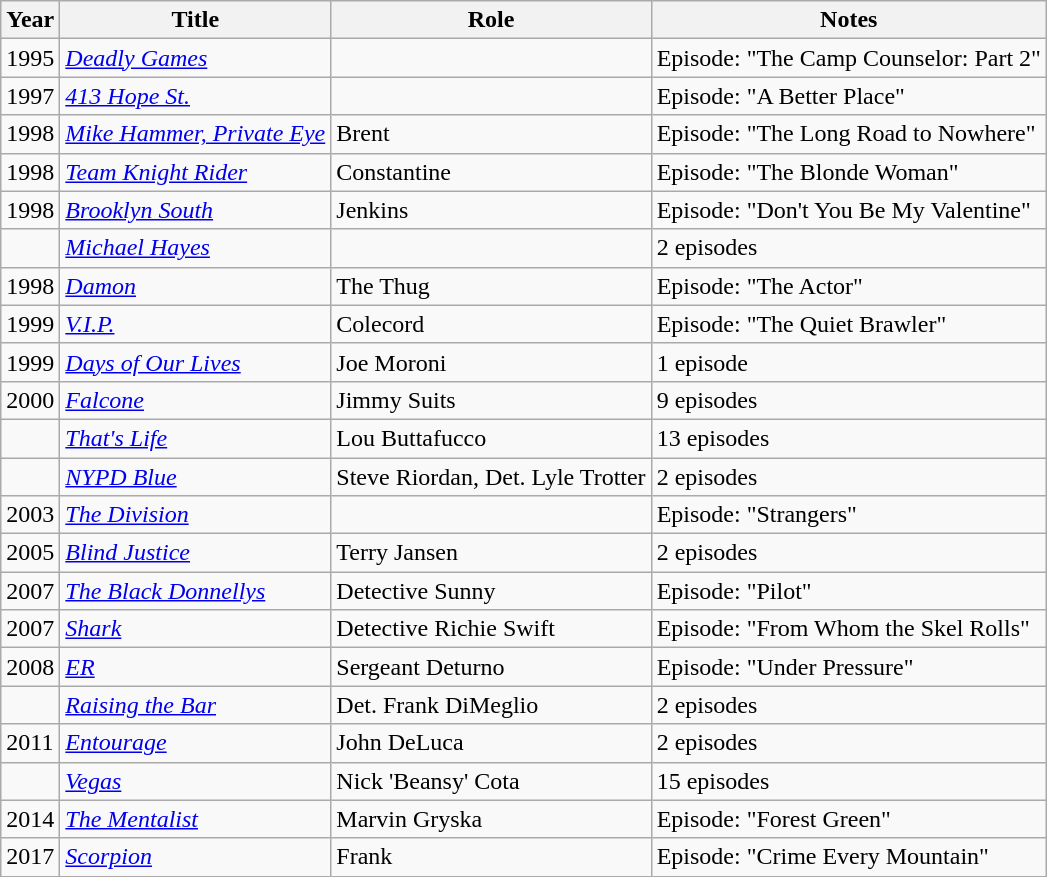<table class="wikitable sortable">
<tr>
<th>Year</th>
<th>Title</th>
<th>Role</th>
<th class="unsortable">Notes</th>
</tr>
<tr>
<td>1995</td>
<td><em><a href='#'>Deadly Games</a></em></td>
<td></td>
<td>Episode: "The Camp Counselor: Part 2"</td>
</tr>
<tr>
<td>1997</td>
<td><em><a href='#'>413 Hope St.</a></em></td>
<td></td>
<td>Episode: "A Better Place"</td>
</tr>
<tr>
<td>1998</td>
<td><em><a href='#'>Mike Hammer, Private Eye</a></em></td>
<td>Brent</td>
<td>Episode: "The Long Road to Nowhere"</td>
</tr>
<tr>
<td>1998</td>
<td><em><a href='#'>Team Knight Rider</a></em></td>
<td>Constantine</td>
<td>Episode: "The Blonde Woman"</td>
</tr>
<tr>
<td>1998</td>
<td><em><a href='#'>Brooklyn South</a></em></td>
<td>Jenkins</td>
<td>Episode: "Don't You Be My Valentine"</td>
</tr>
<tr>
<td></td>
<td><em><a href='#'>Michael Hayes</a></em></td>
<td></td>
<td>2 episodes</td>
</tr>
<tr>
<td>1998</td>
<td><em><a href='#'>Damon</a></em></td>
<td>The Thug</td>
<td>Episode: "The Actor"</td>
</tr>
<tr>
<td>1999</td>
<td><em><a href='#'>V.I.P.</a></em></td>
<td>Colecord</td>
<td>Episode: "The Quiet Brawler"</td>
</tr>
<tr>
<td>1999</td>
<td><em><a href='#'>Days of Our Lives</a></em></td>
<td>Joe Moroni</td>
<td>1 episode</td>
</tr>
<tr>
<td>2000</td>
<td><em><a href='#'>Falcone</a></em></td>
<td>Jimmy Suits</td>
<td>9 episodes</td>
</tr>
<tr>
<td></td>
<td><em><a href='#'>That's Life</a></em></td>
<td>Lou Buttafucco</td>
<td>13 episodes</td>
</tr>
<tr>
<td></td>
<td><em><a href='#'>NYPD Blue</a></em></td>
<td>Steve Riordan, Det. Lyle Trotter</td>
<td>2 episodes</td>
</tr>
<tr>
<td>2003</td>
<td><em><a href='#'>The Division</a></em></td>
<td></td>
<td>Episode: "Strangers"</td>
</tr>
<tr>
<td>2005</td>
<td><em><a href='#'>Blind Justice</a></em></td>
<td>Terry Jansen</td>
<td>2 episodes</td>
</tr>
<tr>
<td>2007</td>
<td><em><a href='#'>The Black Donnellys</a></em></td>
<td>Detective Sunny</td>
<td>Episode: "Pilot"</td>
</tr>
<tr>
<td>2007</td>
<td><em><a href='#'>Shark</a></em></td>
<td>Detective Richie Swift</td>
<td>Episode: "From Whom the Skel Rolls"</td>
</tr>
<tr>
<td>2008</td>
<td><em><a href='#'>ER</a></em></td>
<td>Sergeant Deturno</td>
<td>Episode: "Under Pressure"</td>
</tr>
<tr>
<td></td>
<td><em><a href='#'>Raising the Bar</a></em></td>
<td>Det. Frank DiMeglio</td>
<td>2 episodes</td>
</tr>
<tr>
<td>2011</td>
<td><em><a href='#'>Entourage</a></em></td>
<td>John DeLuca</td>
<td>2 episodes</td>
</tr>
<tr>
<td></td>
<td><em><a href='#'>Vegas</a></em></td>
<td>Nick 'Beansy' Cota</td>
<td>15 episodes</td>
</tr>
<tr>
<td>2014</td>
<td><em><a href='#'>The Mentalist</a></em></td>
<td>Marvin Gryska</td>
<td>Episode: "Forest Green"</td>
</tr>
<tr>
<td>2017</td>
<td><em><a href='#'>Scorpion</a></em></td>
<td>Frank</td>
<td>Episode: "Crime Every Mountain"</td>
</tr>
</table>
